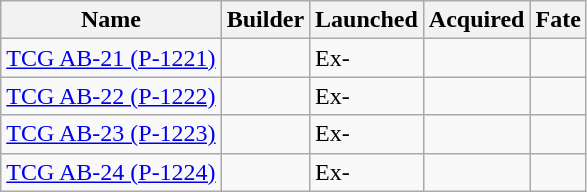<table class="wikitable">
<tr>
<th>Name</th>
<th>Builder</th>
<th>Launched</th>
<th>Acquired</th>
<th>Fate</th>
</tr>
<tr>
<td><a href='#'>TCG AB-21 (P-1221)</a></td>
<td></td>
<td>Ex-</td>
<td></td>
<td></td>
</tr>
<tr>
<td><a href='#'>TCG AB-22 (P-1222)</a></td>
<td></td>
<td>Ex-</td>
<td></td>
<td></td>
</tr>
<tr>
<td><a href='#'>TCG AB-23 (P-1223)</a></td>
<td></td>
<td>Ex-</td>
<td></td>
<td></td>
</tr>
<tr>
<td><a href='#'>TCG AB-24 (P-1224)</a></td>
<td></td>
<td>Ex-</td>
<td></td>
<td></td>
</tr>
</table>
